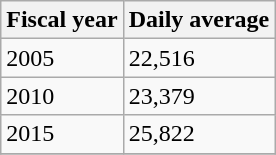<table class="wikitable">
<tr>
<th>Fiscal year</th>
<th>Daily average</th>
</tr>
<tr>
<td>2005</td>
<td>22,516</td>
</tr>
<tr>
<td>2010</td>
<td>23,379</td>
</tr>
<tr>
<td>2015</td>
<td>25,822</td>
</tr>
<tr>
</tr>
</table>
